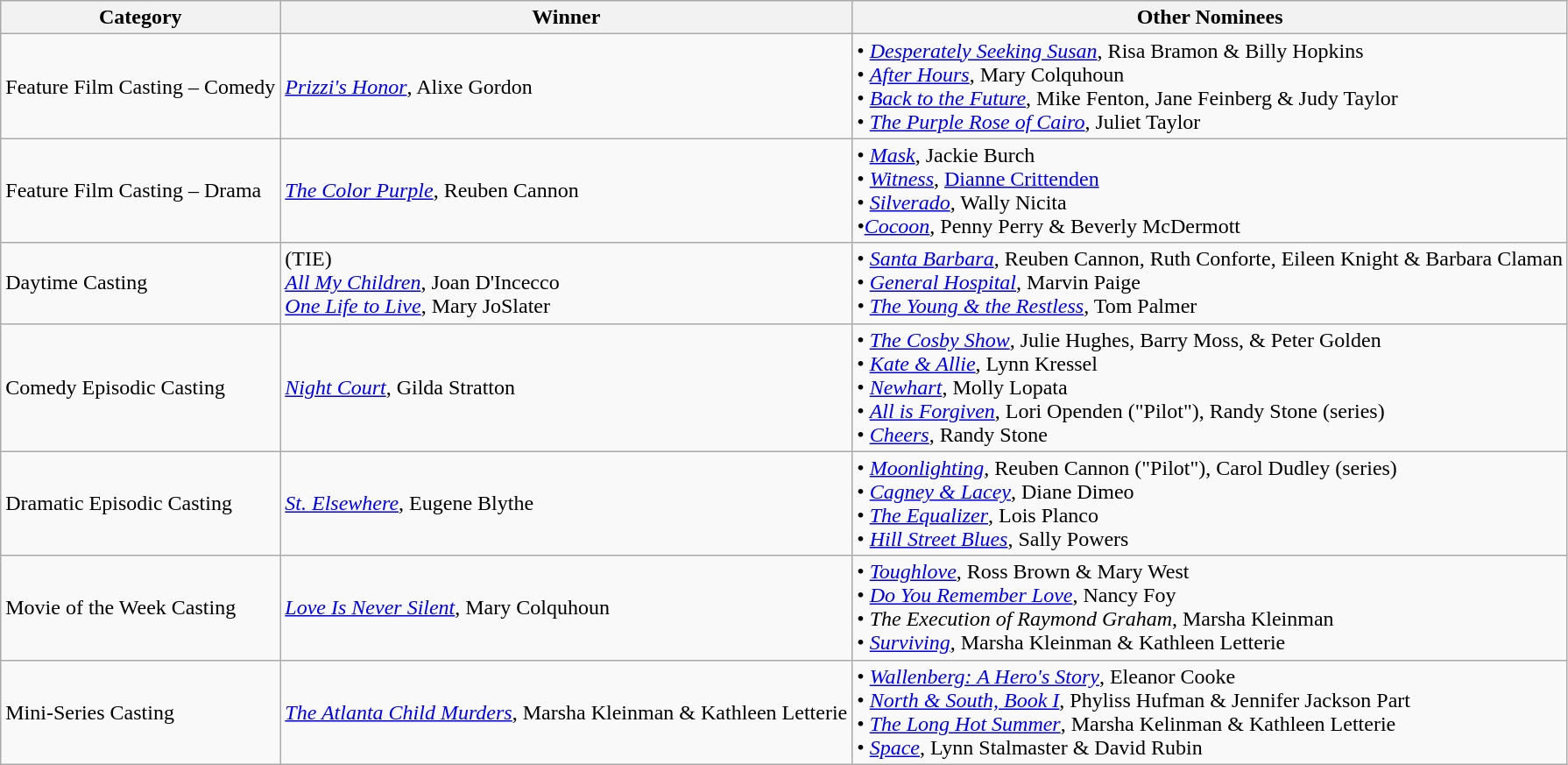<table class="wikitable">
<tr>
<th>Category</th>
<th>Winner</th>
<th>Other Nominees</th>
</tr>
<tr>
<td>Feature Film Casting – Comedy</td>
<td><em><a href='#'>Prizzi's Honor</a></em>, Alixe Gordon</td>
<td>• <em><a href='#'>Desperately Seeking Susan</a></em>, Risa Bramon & Billy Hopkins<br>• <em><a href='#'>After Hours</a></em>, Mary Colquhoun<br>• <em><a href='#'>Back to the Future</a></em>, Mike Fenton, Jane Feinberg & Judy Taylor<br>• <em><a href='#'>The Purple Rose of Cairo</a></em>, Juliet Taylor</td>
</tr>
<tr>
<td>Feature Film Casting – Drama</td>
<td><em><a href='#'>The Color Purple</a></em>, Reuben Cannon</td>
<td>• <em><a href='#'>Mask</a></em>, Jackie Burch<br>• <em><a href='#'>Witness</a></em>, <a href='#'>Dianne Crittenden</a><br>• <em><a href='#'>Silverado</a></em>, Wally Nicita<br> <em>•<a href='#'>Cocoon</a></em>, Penny Perry & Beverly McDermott</td>
</tr>
<tr>
<td>Daytime Casting</td>
<td>(TIE)<br><em><a href='#'>All My Children</a></em>, Joan D'Incecco<br><em><a href='#'>One Life to Live</a></em>, Mary JoSlater</td>
<td>• <em><a href='#'>Santa Barbara</a></em>, Reuben Cannon, Ruth Conforte, Eileen Knight & Barbara Claman<br>• <em><a href='#'>General Hospital</a></em>, Marvin Paige<br><em>• <a href='#'>The Young & the Restless</a></em>, Tom Palmer</td>
</tr>
<tr>
<td>Comedy Episodic Casting</td>
<td><em><a href='#'>Night Court</a></em>, Gilda Stratton</td>
<td>• <em><a href='#'>The Cosby Show</a></em>, Julie Hughes, Barry Moss, & Peter Golden<br>• <em><a href='#'>Kate & Allie</a></em>, Lynn Kressel<br>• <em><a href='#'>Newhart</a></em>, Molly Lopata<br>• <em><a href='#'>All is Forgiven</a></em>, Lori Openden ("Pilot"), Randy Stone (series)<br>• <em><a href='#'>Cheers</a></em>, Randy Stone</td>
</tr>
<tr>
<td>Dramatic Episodic Casting</td>
<td><em><a href='#'>St. Elsewhere</a></em>, Eugene Blythe</td>
<td>• <em><a href='#'>Moonlighting</a></em>, Reuben Cannon ("Pilot"), Carol Dudley (series)<br>• <em><a href='#'>Cagney & Lacey</a></em>, Diane Dimeo<br>• <em><a href='#'>The Equalizer</a></em>, Lois Planco<br>• <em><a href='#'>Hill Street Blues</a></em>, Sally Powers</td>
</tr>
<tr>
<td>Movie of the Week Casting</td>
<td><em><a href='#'>Love Is Never Silent</a></em>, Mary Colquhoun</td>
<td>• <em><a href='#'>Toughlove</a></em>, Ross Brown & Mary West<br>• <em><a href='#'>Do You Remember Love</a></em>, Nancy Foy<br>• <em>The Execution of Raymond Graham</em>, Marsha Kleinman<br>• <em><a href='#'>Surviving</a></em>, Marsha Kleinman & Kathleen Letterie</td>
</tr>
<tr>
<td>Mini-Series Casting</td>
<td><em><a href='#'>The Atlanta Child Murders</a></em>, Marsha Kleinman & Kathleen Letterie</td>
<td>• <em><a href='#'>Wallenberg: A Hero's Story</a></em>, Eleanor Cooke<br>• <em><a href='#'>North & South, Book I</a></em>, Phyliss Hufman & Jennifer Jackson Part<br>• <em><a href='#'>The Long Hot Summer</a></em>, Marsha Kelinman & Kathleen Letterie<br>• <em><a href='#'>Space</a></em>, Lynn Stalmaster & David Rubin</td>
</tr>
</table>
